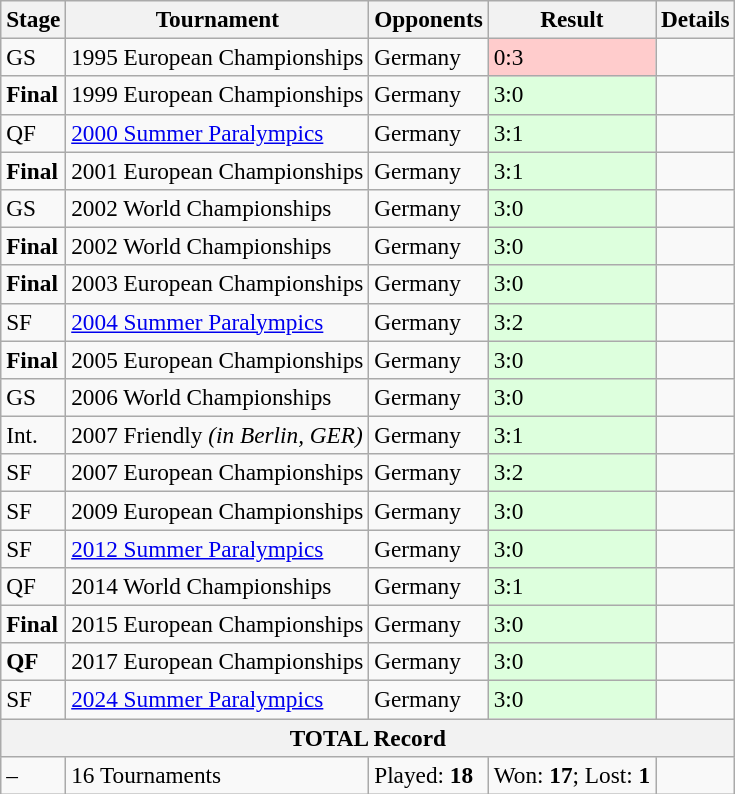<table class="sortable wikitable" style=font-size:97%>
<tr>
<th>Stage</th>
<th>Tournament</th>
<th>Opponents</th>
<th>Result</th>
<th>Details</th>
</tr>
<tr>
<td>GS</td>
<td>1995 European Championships</td>
<td> Germany</td>
<td style="background:#fcc;">0:3</td>
<td></td>
</tr>
<tr>
<td><strong>Final</strong></td>
<td>1999 European Championships</td>
<td> Germany</td>
<td style="background:#dfd;">3:0</td>
<td></td>
</tr>
<tr>
<td>QF</td>
<td><a href='#'>2000 Summer Paralympics</a></td>
<td> Germany</td>
<td style="background:#dfd;">3:1</td>
<td></td>
</tr>
<tr>
<td><strong>Final</strong></td>
<td>2001 European Championships</td>
<td> Germany</td>
<td style="background:#dfd;">3:1</td>
<td></td>
</tr>
<tr>
<td>GS</td>
<td>2002 World Championships</td>
<td> Germany</td>
<td style="background:#dfd;">3:0</td>
<td></td>
</tr>
<tr>
<td><strong>Final</strong></td>
<td>2002 World Championships</td>
<td> Germany</td>
<td style="background:#dfd;">3:0</td>
<td></td>
</tr>
<tr>
<td><strong>Final</strong></td>
<td>2003 European Championships</td>
<td> Germany</td>
<td style="background:#dfd;">3:0</td>
<td><br></td>
</tr>
<tr>
<td>SF</td>
<td><a href='#'>2004 Summer Paralympics</a></td>
<td> Germany</td>
<td style="background:#dfd;">3:2</td>
<td></td>
</tr>
<tr>
<td><strong>Final</strong></td>
<td>2005 European Championships</td>
<td> Germany</td>
<td style="background:#dfd;">3:0</td>
<td><br></td>
</tr>
<tr>
<td>GS</td>
<td>2006 World Championships</td>
<td> Germany</td>
<td style="background:#dfd;">3:0</td>
<td><br></td>
</tr>
<tr>
<td>Int.</td>
<td>2007 Friendly <em>(in Berlin, GER)</em></td>
<td> Germany</td>
<td style="background:#dfd;">3:1</td>
<td></td>
</tr>
<tr>
<td>SF</td>
<td>2007 European Championships</td>
<td> Germany</td>
<td style="background:#dfd;">3:2</td>
<td><br></td>
</tr>
<tr>
<td>SF</td>
<td>2009 European Championships</td>
<td> Germany</td>
<td style="background:#dfd;">3:0</td>
<td><br></td>
</tr>
<tr>
<td>SF</td>
<td><a href='#'>2012 Summer Paralympics</a></td>
<td> Germany</td>
<td style="background:#dfd;">3:0</td>
<td><br></td>
</tr>
<tr>
<td>QF</td>
<td>2014 World Championships</td>
<td> Germany</td>
<td style="background:#dfd;">3:1</td>
<td><br></td>
</tr>
<tr>
<td><strong>Final</strong></td>
<td>2015 European Championships</td>
<td> Germany</td>
<td style="background:#dfd;">3:0</td>
<td><br></td>
</tr>
<tr>
<td><strong>QF</strong></td>
<td>2017 European Championships</td>
<td> Germany</td>
<td style="background:#dfd;">3:0</td>
<td><br></td>
</tr>
<tr>
<td>SF</td>
<td><a href='#'>2024 Summer Paralympics</a></td>
<td> Germany</td>
<td style="background:#dfd;">3:0</td>
<td><br></td>
</tr>
<tr>
<th colspan="5">TOTAL Record</th>
</tr>
<tr>
<td>–</td>
<td>16 Tournaments</td>
<td>Played: <strong>18</strong></td>
<td>Won: <strong>17</strong>; Lost: <strong>1</strong></td>
<td><br></td>
</tr>
</table>
